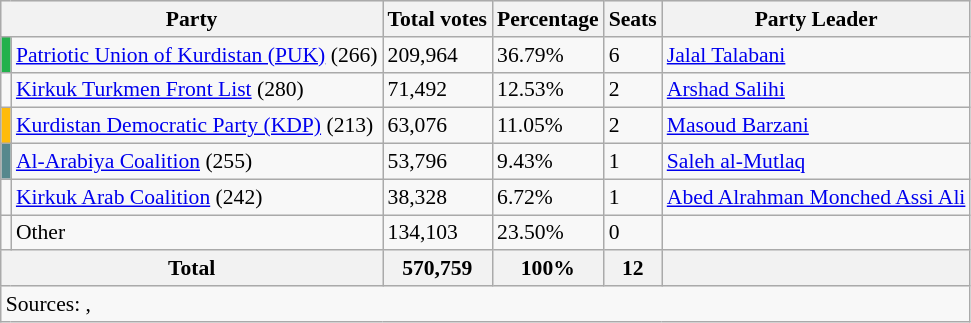<table class="wikitable sortable" style="border:1px solid #8888aa; background-color:#f8f8f8; padding:0px; font-size:90%;">
<tr style="background-color:#E9E9E9">
<th colspan=2>Party</th>
<th>Total votes</th>
<th>Percentage</th>
<th>Seats</th>
<th>Party Leader</th>
</tr>
<tr>
<td bgcolor="#22B14C"></td>
<td><a href='#'>Patriotic Union of Kurdistan (PUK)</a> (266)</td>
<td>209,964</td>
<td>36.79%</td>
<td>6</td>
<td><a href='#'>Jalal Talabani</a></td>
</tr>
<tr>
<td></td>
<td><a href='#'>Kirkuk Turkmen Front List</a> (280)</td>
<td>71,492</td>
<td>12.53%</td>
<td>2</td>
<td><a href='#'>Arshad Salihi</a></td>
</tr>
<tr>
<td bgcolor="#FFBB0A"></td>
<td><a href='#'>Kurdistan Democratic Party (KDP)</a> (213)</td>
<td>63,076</td>
<td>11.05%</td>
<td>2</td>
<td><a href='#'>Masoud Barzani</a></td>
</tr>
<tr>
<td bgcolor="#57888D"></td>
<td><a href='#'>Al-Arabiya Coalition</a> (255)</td>
<td>53,796</td>
<td>9.43%</td>
<td>1</td>
<td><a href='#'>Saleh al-Mutlaq</a></td>
</tr>
<tr>
<td></td>
<td><a href='#'>Kirkuk Arab Coalition</a> (242)</td>
<td>38,328</td>
<td>6.72%</td>
<td>1</td>
<td><a href='#'>Abed Alrahman Monched Assi Ali</a></td>
</tr>
<tr>
<td></td>
<td>Other</td>
<td>134,103</td>
<td>23.50%</td>
<td>0</td>
<td></td>
</tr>
<tr>
<th colspan=2><strong>Total</strong></th>
<th><strong>570,759</strong></th>
<th><strong>100%</strong></th>
<th><strong>12</strong></th>
<th></th>
</tr>
<tr>
<td colspan=7 align=left>Sources: ,  </td>
</tr>
</table>
